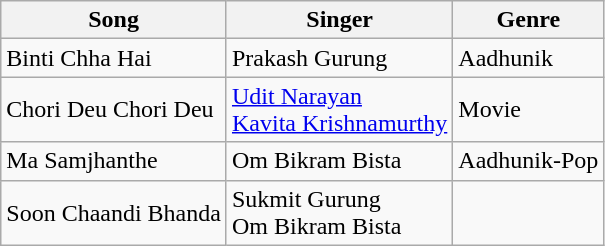<table class="wikitable sortable">
<tr>
<th>Song</th>
<th>Singer</th>
<th>Genre</th>
</tr>
<tr>
<td>Binti Chha Hai</td>
<td>Prakash Gurung</td>
<td>Aadhunik</td>
</tr>
<tr>
<td>Chori Deu Chori Deu</td>
<td><a href='#'>Udit Narayan</a> <br> <a href='#'>Kavita Krishnamurthy</a></td>
<td>Movie</td>
</tr>
<tr>
<td>Ma Samjhanthe</td>
<td>Om Bikram Bista</td>
<td>Aadhunik-Pop</td>
</tr>
<tr>
<td>Soon Chaandi Bhanda</td>
<td>Sukmit Gurung <br> Om Bikram Bista</td>
<td></td>
</tr>
</table>
